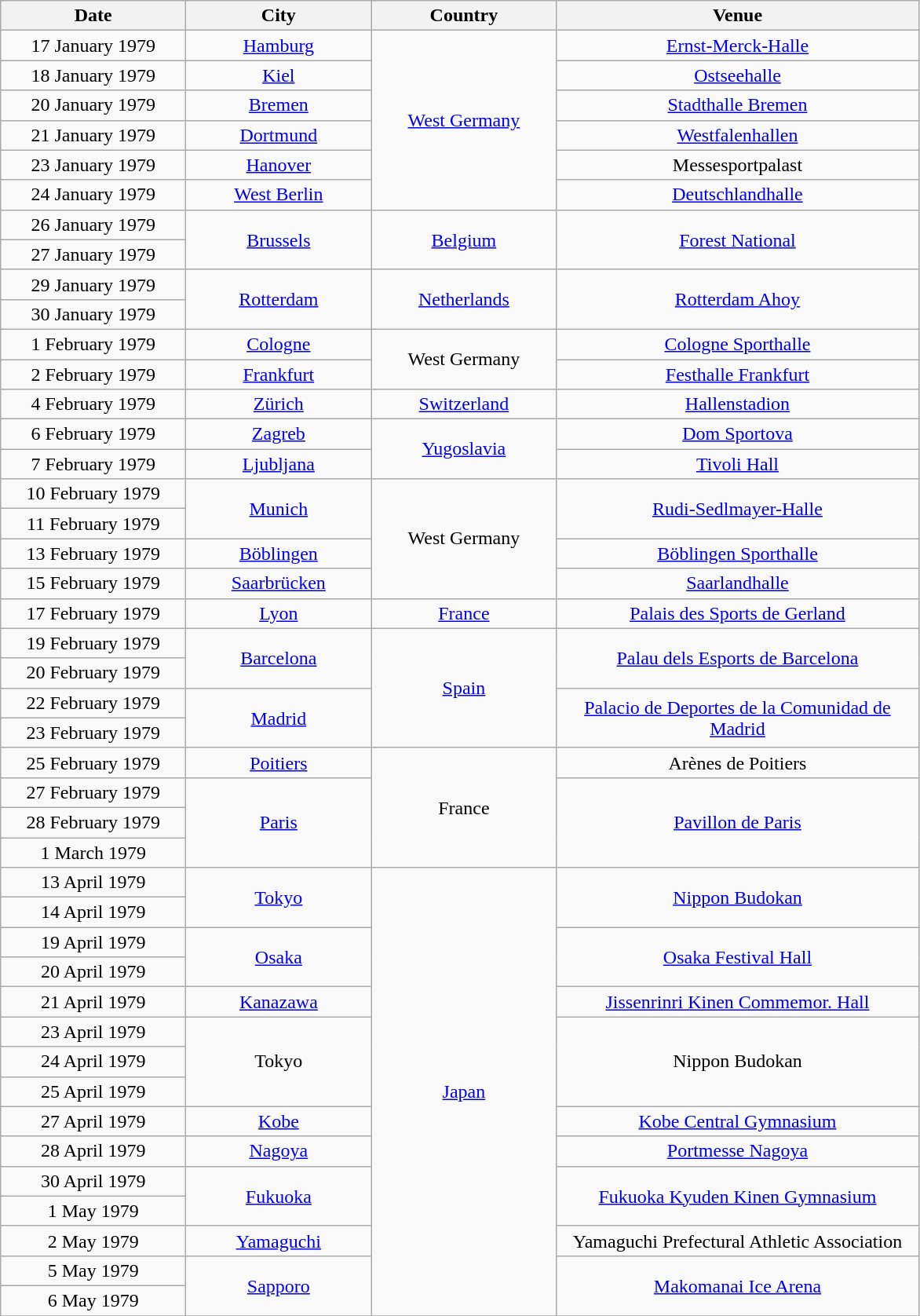<table class="wikitable" style="text-align:center;">
<tr>
<th width="150">Date</th>
<th width="150">City</th>
<th width="150">Country</th>
<th width="300">Venue</th>
</tr>
<tr>
<td>17 January 1979</td>
<td><a href='#'>Hamburg</a></td>
<td rowspan="6"><a href='#'>West Germany</a></td>
<td><a href='#'>Ernst-Merck-Halle</a></td>
</tr>
<tr>
<td>18 January 1979</td>
<td><a href='#'>Kiel</a></td>
<td><a href='#'>Ostseehalle</a></td>
</tr>
<tr>
<td>20 January 1979</td>
<td><a href='#'>Bremen</a></td>
<td><a href='#'>Stadthalle Bremen</a></td>
</tr>
<tr>
<td>21 January 1979</td>
<td><a href='#'>Dortmund</a></td>
<td><a href='#'>Westfalenhallen</a></td>
</tr>
<tr>
<td>23 January 1979</td>
<td><a href='#'>Hanover</a></td>
<td>Messesportpalast</td>
</tr>
<tr>
<td>24 January 1979</td>
<td><a href='#'>West Berlin</a></td>
<td><a href='#'>Deutschlandhalle</a></td>
</tr>
<tr>
<td>26 January 1979</td>
<td rowspan="2"><a href='#'>Brussels</a></td>
<td rowspan="2"><a href='#'>Belgium</a></td>
<td rowspan="2"><a href='#'>Forest National</a></td>
</tr>
<tr>
<td>27 January 1979</td>
</tr>
<tr>
<td>29 January 1979</td>
<td rowspan="2"><a href='#'>Rotterdam</a></td>
<td rowspan="2"><a href='#'>Netherlands</a></td>
<td rowspan="2"><a href='#'>Rotterdam Ahoy</a></td>
</tr>
<tr>
<td>30 January 1979</td>
</tr>
<tr>
<td>1 February 1979</td>
<td><a href='#'>Cologne</a></td>
<td rowspan="2">West Germany</td>
<td><a href='#'>Cologne Sporthalle</a></td>
</tr>
<tr>
<td>2 February 1979</td>
<td><a href='#'>Frankfurt</a></td>
<td><a href='#'>Festhalle Frankfurt</a></td>
</tr>
<tr>
<td>4 February 1979</td>
<td><a href='#'>Zürich</a></td>
<td><a href='#'>Switzerland</a></td>
<td><a href='#'>Hallenstadion</a></td>
</tr>
<tr>
<td>6 February 1979</td>
<td><a href='#'>Zagreb</a></td>
<td rowspan="2"><a href='#'>Yugoslavia</a></td>
<td><a href='#'>Dom Sportova</a></td>
</tr>
<tr>
<td>7 February 1979</td>
<td><a href='#'>Ljubljana</a></td>
<td><a href='#'>Tivoli Hall</a></td>
</tr>
<tr>
<td>10 February 1979</td>
<td rowspan="2"><a href='#'>Munich</a></td>
<td rowspan="4">West Germany</td>
<td rowspan="2"><a href='#'>Rudi-Sedlmayer-Halle</a></td>
</tr>
<tr>
<td>11 February 1979</td>
</tr>
<tr>
<td>13 February 1979</td>
<td><a href='#'>Böblingen</a></td>
<td><a href='#'>Böblingen Sporthalle</a></td>
</tr>
<tr>
<td>15 February 1979</td>
<td><a href='#'>Saarbrücken</a></td>
<td><a href='#'>Saarlandhalle</a></td>
</tr>
<tr>
<td>17 February 1979</td>
<td><a href='#'>Lyon</a></td>
<td><a href='#'>France</a></td>
<td><a href='#'>Palais des Sports de Gerland</a></td>
</tr>
<tr>
<td>19 February 1979</td>
<td rowspan="2"><a href='#'>Barcelona</a></td>
<td rowspan="4"><a href='#'>Spain</a></td>
<td rowspan="2"><a href='#'>Palau dels Esports de Barcelona</a></td>
</tr>
<tr>
<td>20 February 1979</td>
</tr>
<tr>
<td>22 February 1979</td>
<td rowspan="2"><a href='#'>Madrid</a></td>
<td rowspan="2"><a href='#'>Palacio de Deportes de la Comunidad de Madrid</a></td>
</tr>
<tr>
<td>23 February 1979</td>
</tr>
<tr>
<td>25 February 1979</td>
<td><a href='#'>Poitiers</a></td>
<td rowspan="4">France</td>
<td>Arènes de Poitiers</td>
</tr>
<tr>
<td>27 February 1979</td>
<td rowspan="3"><a href='#'>Paris</a></td>
<td rowspan="3"><a href='#'>Pavillon de Paris</a></td>
</tr>
<tr>
<td>28 February 1979</td>
</tr>
<tr>
<td>1 March 1979</td>
</tr>
<tr>
<td>13 April 1979</td>
<td rowspan="2"><a href='#'>Tokyo</a></td>
<td rowspan="15"><a href='#'>Japan</a></td>
<td rowspan="2"><a href='#'>Nippon Budokan</a></td>
</tr>
<tr>
<td>14 April 1979</td>
</tr>
<tr>
<td>19 April 1979</td>
<td rowspan="2"><a href='#'>Osaka</a></td>
<td rowspan="2"><a href='#'>Osaka Festival Hall</a></td>
</tr>
<tr>
<td>20 April 1979</td>
</tr>
<tr>
<td>21 April 1979</td>
<td><a href='#'>Kanazawa</a></td>
<td><a href='#'>Jissenrinri Kinen Commemor. Hall</a></td>
</tr>
<tr>
<td>23 April 1979</td>
<td rowspan="3">Tokyo</td>
<td rowspan="3">Nippon Budokan</td>
</tr>
<tr>
<td>24 April 1979</td>
</tr>
<tr>
<td>25 April 1979</td>
</tr>
<tr>
<td>27 April 1979</td>
<td><a href='#'>Kobe</a></td>
<td><a href='#'>Kobe Central Gymnasium</a></td>
</tr>
<tr>
<td>28 April 1979</td>
<td><a href='#'>Nagoya</a></td>
<td><a href='#'>Portmesse Nagoya</a></td>
</tr>
<tr>
<td>30 April 1979</td>
<td rowspan="2"><a href='#'>Fukuoka</a></td>
<td rowspan="2"><a href='#'>Fukuoka Kyuden Kinen Gymnasium</a></td>
</tr>
<tr>
<td>1 May 1979</td>
</tr>
<tr>
<td>2 May 1979</td>
<td><a href='#'>Yamaguchi</a></td>
<td>Yamaguchi Prefectural Athletic Association</td>
</tr>
<tr>
<td>5 May 1979</td>
<td rowspan="2"><a href='#'>Sapporo</a></td>
<td rowspan="2"><a href='#'>Makomanai Ice Arena</a></td>
</tr>
<tr>
<td>6 May 1979</td>
</tr>
<tr>
</tr>
</table>
